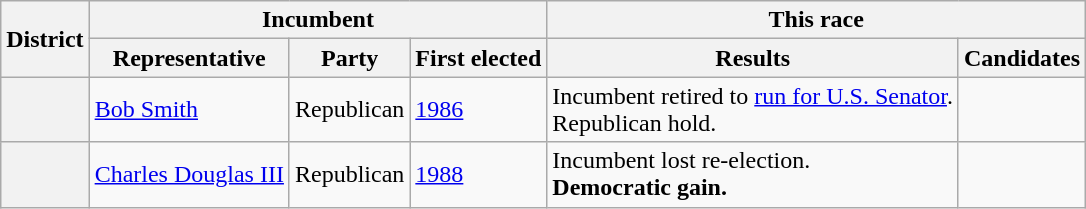<table class=wikitable>
<tr>
<th rowspan=2>District</th>
<th colspan=3>Incumbent</th>
<th colspan=2>This race</th>
</tr>
<tr>
<th>Representative</th>
<th>Party</th>
<th>First elected</th>
<th>Results</th>
<th>Candidates</th>
</tr>
<tr>
<th></th>
<td><a href='#'>Bob Smith</a></td>
<td>Republican</td>
<td><a href='#'>1986</a></td>
<td>Incumbent retired to <a href='#'>run for U.S. Senator</a>.<br>Republican hold.</td>
<td nowrap></td>
</tr>
<tr>
<th></th>
<td><a href='#'>Charles Douglas III</a></td>
<td>Republican</td>
<td><a href='#'>1988</a></td>
<td>Incumbent lost re-election.<br><strong>Democratic gain.</strong></td>
<td nowrap></td>
</tr>
</table>
